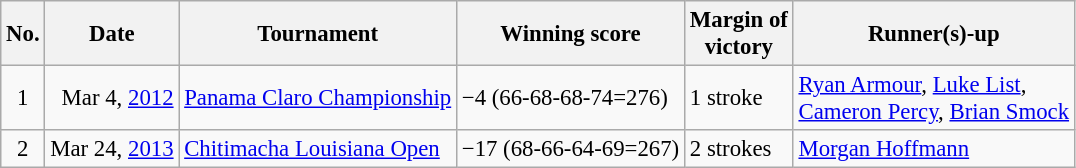<table class="wikitable" style="font-size:95%;">
<tr>
<th>No.</th>
<th>Date</th>
<th>Tournament</th>
<th>Winning score</th>
<th>Margin of<br>victory</th>
<th>Runner(s)-up</th>
</tr>
<tr>
<td align=center>1</td>
<td align=right>Mar 4, <a href='#'>2012</a></td>
<td><a href='#'>Panama Claro Championship</a></td>
<td>−4 (66-68-68-74=276)</td>
<td>1 stroke</td>
<td> <a href='#'>Ryan Armour</a>,  <a href='#'>Luke List</a>,<br> <a href='#'>Cameron Percy</a>,  <a href='#'>Brian Smock</a></td>
</tr>
<tr>
<td align=center>2</td>
<td align=right>Mar 24, <a href='#'>2013</a></td>
<td><a href='#'>Chitimacha Louisiana Open</a></td>
<td>−17 (68-66-64-69=267)</td>
<td>2 strokes</td>
<td> <a href='#'>Morgan Hoffmann</a></td>
</tr>
</table>
